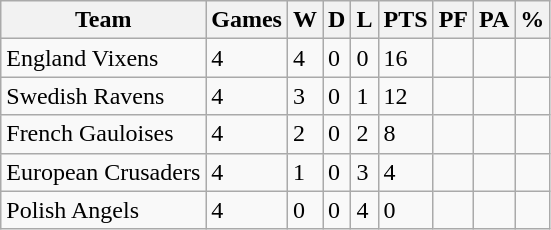<table class="wikitable">
<tr>
<th>Team</th>
<th>Games</th>
<th>W</th>
<th>D</th>
<th>L</th>
<th>PTS</th>
<th>PF</th>
<th>PA</th>
<th>%</th>
</tr>
<tr>
<td>England Vixens</td>
<td>4</td>
<td>4</td>
<td>0</td>
<td>0</td>
<td>16</td>
<td></td>
<td></td>
<td></td>
</tr>
<tr>
<td>Swedish Ravens</td>
<td>4</td>
<td>3</td>
<td>0</td>
<td>1</td>
<td>12</td>
<td></td>
<td></td>
<td></td>
</tr>
<tr>
<td>French Gauloises</td>
<td>4</td>
<td>2</td>
<td>0</td>
<td>2</td>
<td>8</td>
<td></td>
<td></td>
<td></td>
</tr>
<tr>
<td>European Crusaders</td>
<td>4</td>
<td>1</td>
<td>0</td>
<td>3</td>
<td>4</td>
<td></td>
<td></td>
<td></td>
</tr>
<tr>
<td>Polish Angels</td>
<td>4</td>
<td>0</td>
<td>0</td>
<td>4</td>
<td>0</td>
<td></td>
<td></td>
<td></td>
</tr>
</table>
